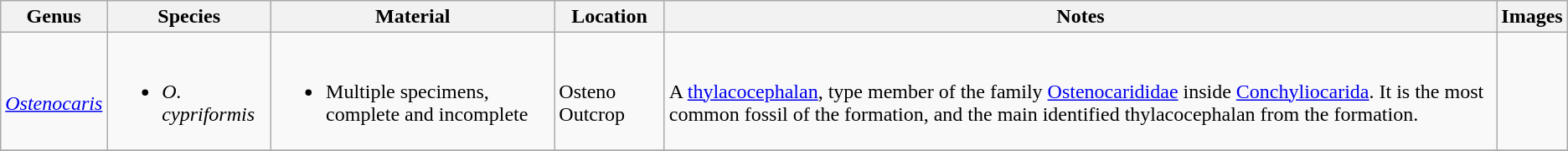<table class="wikitable" align="center">
<tr>
<th>Genus</th>
<th>Species</th>
<th>Material</th>
<th>Location</th>
<th>Notes</th>
<th>Images</th>
</tr>
<tr>
<td><br><em><a href='#'>Ostenocaris</a></em></td>
<td><br><ul><li><em>O. cypriformis</em></li></ul></td>
<td><br><ul><li>Multiple specimens, complete and incomplete</li></ul></td>
<td><br>Osteno Outcrop</td>
<td><br>A <a href='#'>thylacocephalan</a>, type member of the family <a href='#'>Ostenocarididae</a> inside <a href='#'>Conchyliocarida</a>. It is the most common fossil of the formation, and the main identified thylacocephalan from the formation.</td>
<td><br></td>
</tr>
<tr>
</tr>
</table>
